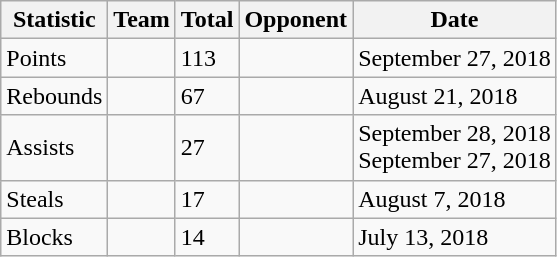<table class=wikitable>
<tr>
<th>Statistic</th>
<th>Team</th>
<th>Total</th>
<th>Opponent</th>
<th>Date</th>
</tr>
<tr>
<td>Points</td>
<td></td>
<td>113</td>
<td></td>
<td>September 27, 2018</td>
</tr>
<tr>
<td>Rebounds</td>
<td></td>
<td>67</td>
<td></td>
<td>August 21, 2018</td>
</tr>
<tr>
<td>Assists</td>
<td><br></td>
<td>27</td>
<td><br></td>
<td>September 28, 2018<br>September 27, 2018</td>
</tr>
<tr>
<td>Steals</td>
<td></td>
<td>17</td>
<td></td>
<td>August 7, 2018</td>
</tr>
<tr>
<td>Blocks</td>
<td></td>
<td>14</td>
<td></td>
<td>July 13, 2018</td>
</tr>
</table>
